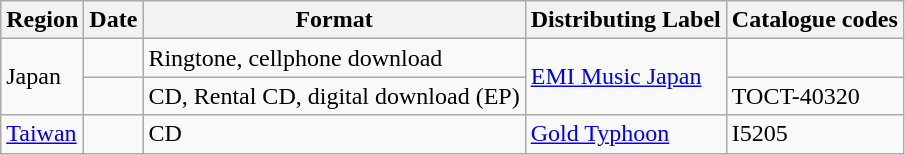<table class="wikitable">
<tr>
<th>Region</th>
<th>Date</th>
<th>Format</th>
<th>Distributing Label</th>
<th>Catalogue codes</th>
</tr>
<tr>
<td rowspan=2>Japan</td>
<td></td>
<td>Ringtone, cellphone download</td>
<td rowspan=2><a href='#'>EMI Music Japan</a></td>
<td></td>
</tr>
<tr>
<td></td>
<td>CD, Rental CD, digital download (EP)</td>
<td>TOCT-40320</td>
</tr>
<tr>
<td><a href='#'>Taiwan</a></td>
<td></td>
<td>CD</td>
<td><a href='#'>Gold Typhoon</a></td>
<td>I5205</td>
</tr>
</table>
